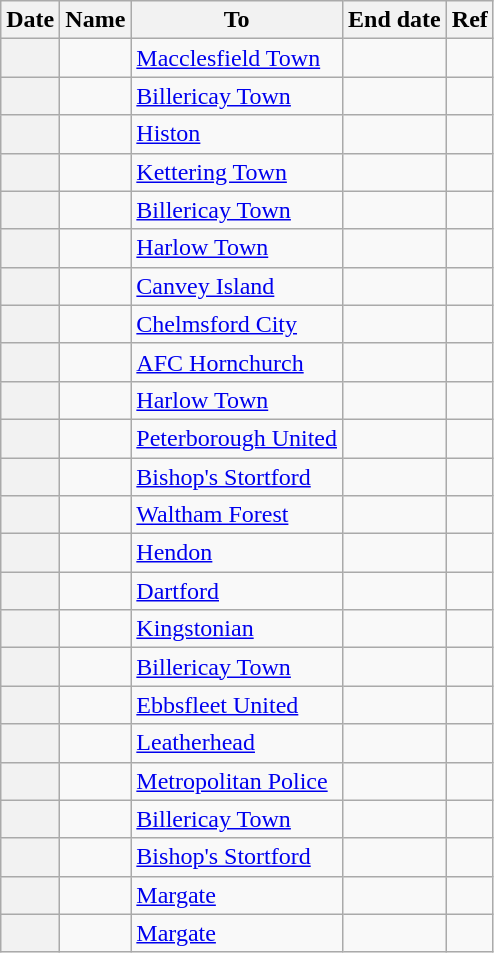<table class="wikitable sortable plainrowheaders">
<tr>
<th scope=col>Date</th>
<th scope=col>Name</th>
<th scope=col>To</th>
<th scope=col>End date</th>
<th scope=col class=unsortable>Ref</th>
</tr>
<tr>
<th scope=row></th>
<td></td>
<td><a href='#'>Macclesfield Town</a></td>
<td></td>
<td style="text-align:center;"></td>
</tr>
<tr>
<th scope=row></th>
<td></td>
<td><a href='#'>Billericay Town</a></td>
<td></td>
<td style="text-align:center;"></td>
</tr>
<tr>
<th scope=row></th>
<td></td>
<td><a href='#'>Histon</a></td>
<td></td>
<td style="text-align:center;"></td>
</tr>
<tr>
<th scope=row></th>
<td></td>
<td><a href='#'>Kettering Town</a></td>
<td></td>
<td style="text-align:center;"></td>
</tr>
<tr>
<th scope=row></th>
<td></td>
<td><a href='#'>Billericay Town</a></td>
<td></td>
<td style="text-align:center;"></td>
</tr>
<tr>
<th scope=row></th>
<td></td>
<td><a href='#'>Harlow Town</a></td>
<td></td>
<td style="text-align:center;"></td>
</tr>
<tr>
<th scope=row></th>
<td></td>
<td><a href='#'>Canvey Island</a></td>
<td></td>
<td style="text-align:center;"></td>
</tr>
<tr>
<th scope=row></th>
<td></td>
<td><a href='#'>Chelmsford City</a></td>
<td></td>
<td style="text-align:center;"></td>
</tr>
<tr>
<th scope=row></th>
<td></td>
<td><a href='#'>AFC Hornchurch</a></td>
<td></td>
<td style="text-align:center;"></td>
</tr>
<tr>
<th scope=row></th>
<td></td>
<td><a href='#'>Harlow Town</a></td>
<td></td>
<td style="text-align:center;"></td>
</tr>
<tr>
<th scope=row></th>
<td></td>
<td><a href='#'>Peterborough United</a></td>
<td></td>
<td style="text-align:center;"></td>
</tr>
<tr>
<th scope=row></th>
<td></td>
<td><a href='#'>Bishop's Stortford</a></td>
<td></td>
<td style="text-align:center;"></td>
</tr>
<tr>
<th scope=row></th>
<td></td>
<td><a href='#'>Waltham Forest</a></td>
<td></td>
<td style="text-align:center;"></td>
</tr>
<tr>
<th scope=row></th>
<td></td>
<td><a href='#'>Hendon</a></td>
<td></td>
<td style="text-align:center;"></td>
</tr>
<tr>
<th scope=row></th>
<td></td>
<td><a href='#'>Dartford</a></td>
<td></td>
<td style="text-align:center;"></td>
</tr>
<tr>
<th scope=row></th>
<td></td>
<td><a href='#'>Kingstonian</a></td>
<td></td>
<td style="text-align:center;"></td>
</tr>
<tr>
<th scope=row></th>
<td></td>
<td><a href='#'>Billericay Town</a></td>
<td></td>
<td style="text-align:center;"></td>
</tr>
<tr>
<th scope=row></th>
<td></td>
<td><a href='#'>Ebbsfleet United</a></td>
<td></td>
<td style="text-align:center;"></td>
</tr>
<tr>
<th scope=row></th>
<td></td>
<td><a href='#'>Leatherhead</a></td>
<td></td>
<td style="text-align:center;"></td>
</tr>
<tr>
<th scope=row></th>
<td></td>
<td><a href='#'>Metropolitan Police</a></td>
<td></td>
<td style="text-align:center;"></td>
</tr>
<tr>
<th scope=row></th>
<td></td>
<td><a href='#'>Billericay Town</a></td>
<td></td>
<td style="text-align:center;"></td>
</tr>
<tr>
<th scope=row></th>
<td></td>
<td><a href='#'>Bishop's Stortford</a></td>
<td></td>
<td style="text-align:center;"></td>
</tr>
<tr>
<th scope=row></th>
<td></td>
<td><a href='#'>Margate</a></td>
<td></td>
<td style="text-align:center;"></td>
</tr>
<tr>
<th scope=row></th>
<td></td>
<td><a href='#'>Margate</a></td>
<td></td>
<td style="text-align:center;"></td>
</tr>
</table>
